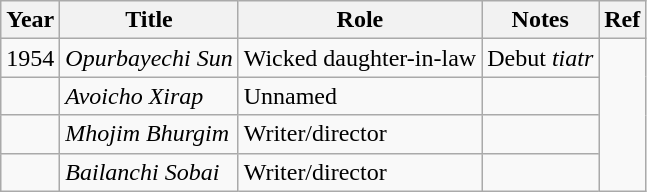<table class="wikitable sortable">
<tr>
<th>Year</th>
<th>Title</th>
<th>Role</th>
<th>Notes</th>
<th>Ref</th>
</tr>
<tr>
<td>1954</td>
<td><em>Opurbayechi Sun</em></td>
<td>Wicked daughter-in-law</td>
<td>Debut <em>tiatr</em></td>
<td rowspan="4"></td>
</tr>
<tr>
<td></td>
<td><em>Avoicho Xirap</em></td>
<td>Unnamed</td>
<td></td>
</tr>
<tr>
<td></td>
<td><em>Mhojim Bhurgim</em></td>
<td>Writer/director</td>
<td></td>
</tr>
<tr>
<td></td>
<td><em>Bailanchi Sobai</em></td>
<td>Writer/director</td>
<td></td>
</tr>
</table>
